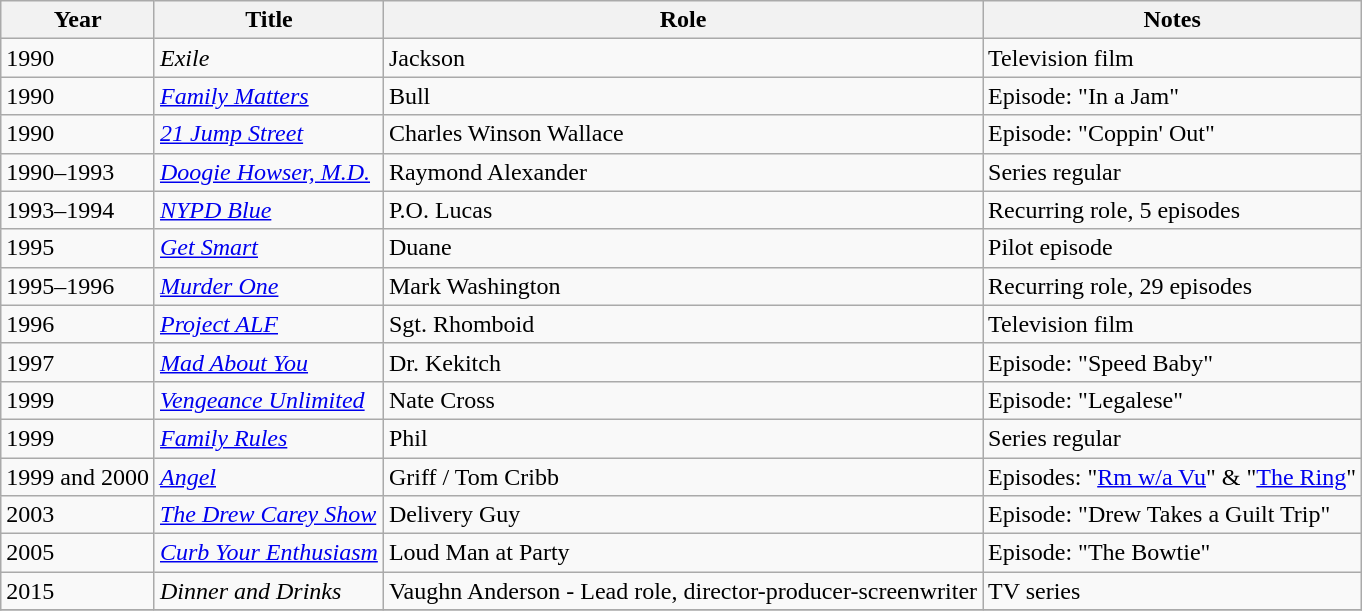<table class="wikitable sortable">
<tr>
<th>Year</th>
<th>Title</th>
<th>Role</th>
<th>Notes</th>
</tr>
<tr>
<td>1990</td>
<td><em>Exile</em></td>
<td>Jackson</td>
<td>Television film</td>
</tr>
<tr>
<td>1990</td>
<td><em><a href='#'>Family Matters</a></em></td>
<td>Bull</td>
<td>Episode: "In a Jam"</td>
</tr>
<tr>
<td>1990</td>
<td><em><a href='#'>21 Jump Street</a></em></td>
<td>Charles Winson Wallace</td>
<td>Episode: "Coppin' Out"</td>
</tr>
<tr>
<td>1990–1993</td>
<td><em><a href='#'>Doogie Howser, M.D.</a></em></td>
<td>Raymond Alexander</td>
<td>Series regular</td>
</tr>
<tr>
<td>1993–1994</td>
<td><em><a href='#'>NYPD Blue</a></em></td>
<td>P.O. Lucas</td>
<td>Recurring role, 5 episodes</td>
</tr>
<tr>
<td>1995</td>
<td><em><a href='#'>Get Smart</a></em></td>
<td>Duane</td>
<td>Pilot episode</td>
</tr>
<tr>
<td>1995–1996</td>
<td><em><a href='#'>Murder One</a></em></td>
<td>Mark Washington</td>
<td>Recurring role, 29 episodes</td>
</tr>
<tr>
<td>1996</td>
<td><em><a href='#'>Project ALF</a></em></td>
<td>Sgt. Rhomboid</td>
<td>Television film</td>
</tr>
<tr>
<td>1997</td>
<td><em><a href='#'>Mad About You</a></em></td>
<td>Dr. Kekitch</td>
<td>Episode: "Speed Baby"</td>
</tr>
<tr>
<td>1999</td>
<td><em><a href='#'>Vengeance Unlimited</a></em></td>
<td>Nate Cross</td>
<td>Episode: "Legalese"</td>
</tr>
<tr>
<td>1999</td>
<td><em><a href='#'>Family Rules</a></em></td>
<td>Phil</td>
<td>Series regular</td>
</tr>
<tr>
<td>1999 and 2000</td>
<td><em><a href='#'>Angel</a></em></td>
<td>Griff / Tom Cribb</td>
<td>Episodes: "<a href='#'>Rm w/a Vu</a>" & "<a href='#'>The Ring</a>"</td>
</tr>
<tr>
<td>2003</td>
<td><em><a href='#'>The Drew Carey Show</a></em></td>
<td>Delivery Guy</td>
<td>Episode: "Drew Takes a Guilt Trip"</td>
</tr>
<tr>
<td>2005</td>
<td><em><a href='#'>Curb Your Enthusiasm</a></em></td>
<td>Loud Man at Party</td>
<td>Episode: "The Bowtie"</td>
</tr>
<tr>
<td>2015</td>
<td><em>Dinner and Drinks</em></td>
<td>Vaughn Anderson - Lead role, director-producer-screenwriter</td>
<td>TV series</td>
</tr>
<tr>
</tr>
</table>
